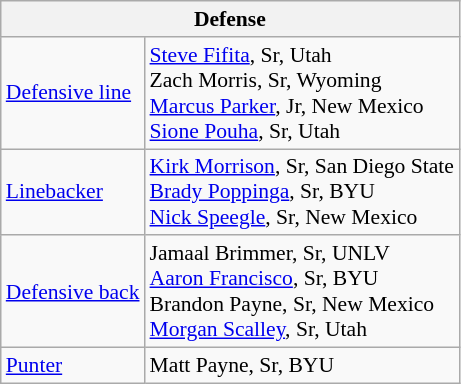<table class="wikitable" style="font-size: 90%;">
<tr>
<th colspan="2">Defense</th>
</tr>
<tr>
<td><a href='#'>Defensive line</a></td>
<td><a href='#'>Steve Fifita</a>, Sr, Utah<br>Zach Morris, Sr, Wyoming<br><a href='#'>Marcus Parker</a>, Jr, New Mexico<br><a href='#'>Sione Pouha</a>, Sr, Utah</td>
</tr>
<tr>
<td><a href='#'>Linebacker</a></td>
<td><a href='#'>Kirk Morrison</a>, Sr, San Diego State<br><a href='#'>Brady Poppinga</a>, Sr, BYU<br><a href='#'>Nick Speegle</a>, Sr, New Mexico</td>
</tr>
<tr>
<td><a href='#'>Defensive back</a></td>
<td>Jamaal Brimmer, Sr, UNLV<br><a href='#'>Aaron Francisco</a>, Sr, BYU<br>Brandon Payne, Sr, New Mexico<br><a href='#'>Morgan Scalley</a>, Sr, Utah</td>
</tr>
<tr>
<td><a href='#'>Punter</a></td>
<td>Matt Payne, Sr, BYU</td>
</tr>
</table>
